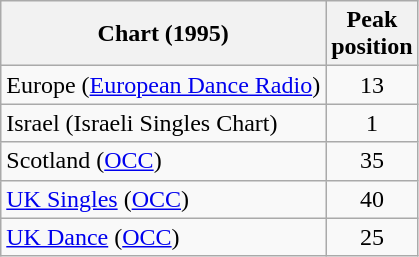<table class="wikitable sortable">
<tr>
<th>Chart (1995)</th>
<th>Peak<br>position</th>
</tr>
<tr>
<td>Europe (<a href='#'>European Dance Radio</a>)</td>
<td align="center">13</td>
</tr>
<tr>
<td>Israel (Israeli Singles Chart)</td>
<td align="center">1</td>
</tr>
<tr>
<td>Scotland (<a href='#'>OCC</a>)</td>
<td align="center">35</td>
</tr>
<tr>
<td><a href='#'>UK Singles</a> (<a href='#'>OCC</a>)</td>
<td align="center">40</td>
</tr>
<tr>
<td><a href='#'>UK Dance</a> (<a href='#'>OCC</a>)</td>
<td align="center">25</td>
</tr>
</table>
